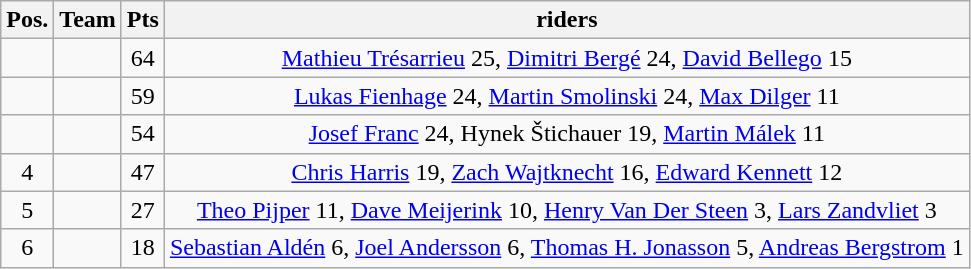<table class=wikitable>
<tr>
<th>Pos.</th>
<th>Team</th>
<th>Pts</th>
<th>riders</th>
</tr>
<tr align=center>
<td></td>
<td align=left></td>
<td>64</td>
<td><a href='#'>Mathieu Trésarrieu</a> 25, <a href='#'>Dimitri Bergé</a> 24, <a href='#'>David Bellego</a> 15</td>
</tr>
<tr align=center>
<td></td>
<td align=left></td>
<td>59</td>
<td><a href='#'>Lukas Fienhage</a> 24, <a href='#'>Martin Smolinski</a> 24, <a href='#'>Max Dilger</a> 11</td>
</tr>
<tr align=center>
<td></td>
<td align=left></td>
<td>54</td>
<td><a href='#'>Josef Franc</a> 24, Hynek Štichauer 19, <a href='#'>Martin Málek</a> 11</td>
</tr>
<tr align=center>
<td>4</td>
<td align=left></td>
<td>47</td>
<td><a href='#'>Chris Harris</a> 19, <a href='#'>Zach Wajtknecht</a> 16, <a href='#'>Edward Kennett</a> 12</td>
</tr>
<tr align=center>
<td>5</td>
<td align=left></td>
<td>27</td>
<td><a href='#'>Theo Pijper</a> 11, <a href='#'>Dave Meijerink</a> 10, <a href='#'>Henry Van Der Steen</a> 3, <a href='#'>Lars Zandvliet</a> 3</td>
</tr>
<tr align=center>
<td>6</td>
<td align=left></td>
<td>18</td>
<td><a href='#'>Sebastian Aldén</a> 6, <a href='#'>Joel Andersson</a> 6, <a href='#'>Thomas H. Jonasson</a> 5, <a href='#'>Andreas Bergstrom</a> 1</td>
</tr>
</table>
